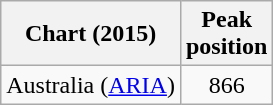<table class="wikitable">
<tr>
<th align="left">Chart (2015)</th>
<th align="left">Peak<br>position</th>
</tr>
<tr>
<td align="left">Australia (<a href='#'>ARIA</a>)</td>
<td style="text-align:center;">866</td>
</tr>
</table>
